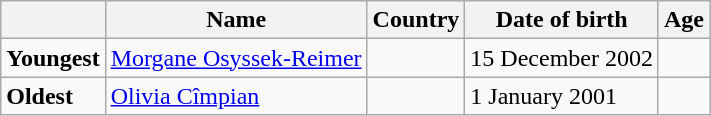<table class="wikitable">
<tr>
<th></th>
<th><strong>Name</strong></th>
<th><strong>Country</strong></th>
<th><strong>Date of birth</strong></th>
<th><strong>Age</strong></th>
</tr>
<tr>
<td><strong>Youngest</strong></td>
<td><a href='#'>Morgane Osyssek-Reimer</a></td>
<td></td>
<td>15 December 2002</td>
<td></td>
</tr>
<tr>
<td><strong>Oldest</strong></td>
<td><a href='#'>Olivia Cîmpian</a></td>
<td></td>
<td>1 January 2001</td>
<td></td>
</tr>
</table>
